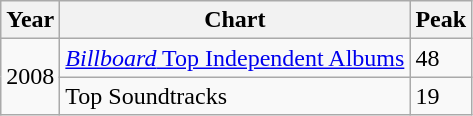<table class="wikitable sortable">
<tr>
<th>Year</th>
<th>Chart</th>
<th>Peak</th>
</tr>
<tr>
<td rowspan="2">2008</td>
<td><a href='#'><em>Billboard</em> Top Independent Albums</a></td>
<td>48</td>
</tr>
<tr>
<td>Top Soundtracks</td>
<td>19</td>
</tr>
</table>
